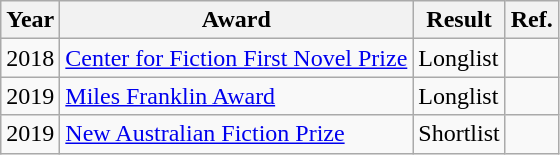<table class="wikitable">
<tr>
<th>Year</th>
<th>Award</th>
<th>Result</th>
<th>Ref.</th>
</tr>
<tr>
<td>2018</td>
<td><a href='#'>Center for Fiction First Novel Prize</a></td>
<td>Longlist</td>
<td></td>
</tr>
<tr>
<td>2019</td>
<td><a href='#'>Miles Franklin Award</a></td>
<td>Longlist</td>
<td></td>
</tr>
<tr>
<td>2019</td>
<td><a href='#'>New Australian Fiction Prize</a></td>
<td>Shortlist</td>
<td></td>
</tr>
</table>
